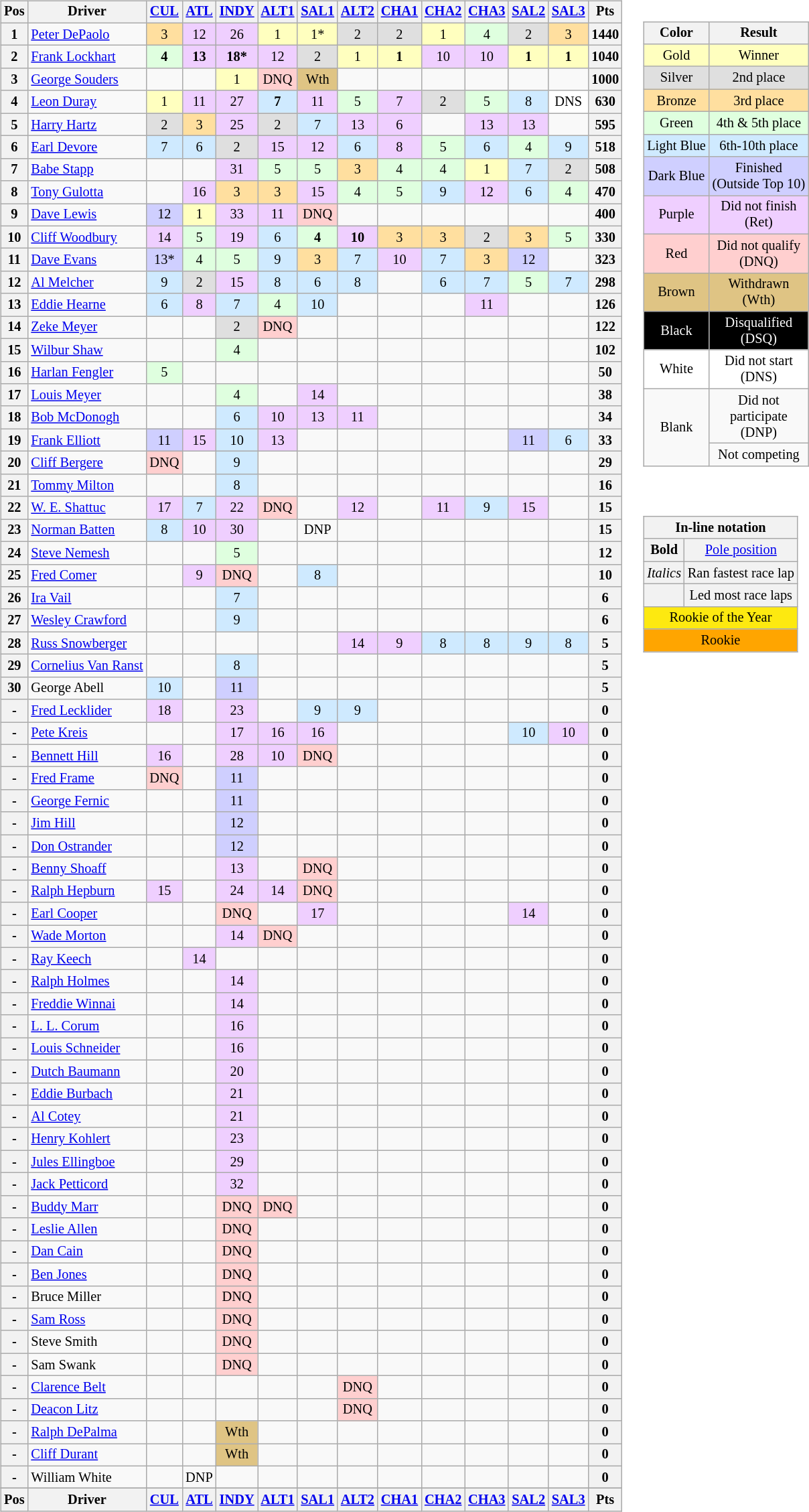<table>
<tr>
<td><br><table class="wikitable" style="font-size: 85%">
<tr valign="top">
<th valign="middle">Pos</th>
<th valign="middle">Driver</th>
<th><a href='#'>CUL</a><br></th>
<th><a href='#'>ATL</a><br></th>
<th><a href='#'>INDY</a><br></th>
<th><a href='#'>ALT1</a><br></th>
<th><a href='#'>SAL1</a><br></th>
<th><a href='#'>ALT2</a><br></th>
<th><a href='#'>CHA1</a><br></th>
<th><a href='#'>CHA2</a><br></th>
<th><a href='#'>CHA3</a><br></th>
<th><a href='#'>SAL2</a><br></th>
<th><a href='#'>SAL3</a><br></th>
<th valign="middle">Pts</th>
</tr>
<tr>
<th>1</th>
<td> <a href='#'>Peter DePaolo</a></td>
<td style="background:#FFDF9F;" align=center>3</td>
<td style="background:#EFCFFF;" align=center>12</td>
<td style="background:#EFCFFF;" align=center>26</td>
<td style="background:#FFFFBF;" align=center>1</td>
<td style="background:#FFFFBF;" align=center>1*</td>
<td style="background:#DFDFDF;" align=center>2</td>
<td style="background:#DFDFDF;" align=center>2</td>
<td style="background:#FFFFBF;" align=center>1</td>
<td style="background:#DFFFDF;" align=center>4</td>
<td style="background:#DFDFDF;" align=center>2</td>
<td style="background:#FFDF9F;" align=center>3</td>
<th>1440</th>
</tr>
<tr>
<th>2</th>
<td> <a href='#'>Frank Lockhart</a></td>
<td style="background:#DFFFDF;" align=center><strong>4</strong></td>
<td style="background:#EFCFFF;" align=center><strong>13</strong></td>
<td style="background:#EFCFFF;" align=center><strong>18*</strong></td>
<td style="background:#EFCFFF;" align=center>12</td>
<td style="background:#DFDFDF;" align=center>2</td>
<td style="background:#FFFFBF;" align=center>1</td>
<td style="background:#FFFFBF;" align=center><strong>1</strong></td>
<td style="background:#EFCFFF;" align=center>10</td>
<td style="background:#EFCFFF;" align=center>10</td>
<td style="background:#FFFFBF;" align=center><strong>1</strong></td>
<td style="background:#FFFFBF;" align=center><strong>1</strong></td>
<th>1040</th>
</tr>
<tr>
<th>3</th>
<td> <a href='#'>George Souders</a> </td>
<td></td>
<td></td>
<td style="background:#FFFFBF;" align=center>1</td>
<td style="background:#FFCFCF;" align=center>DNQ</td>
<td style="background:#DFC484;" align=center>Wth</td>
<td></td>
<td></td>
<td></td>
<td></td>
<td></td>
<td></td>
<th>1000</th>
</tr>
<tr>
<th>4</th>
<td> <a href='#'>Leon Duray</a></td>
<td style="background:#FFFFBF;" align=center>1</td>
<td style="background:#EFCFFF;" align=center>11</td>
<td style="background:#EFCFFF;" align=center>27</td>
<td style="background:#CFEAFF;" align=center><strong>7</strong></td>
<td style="background:#EFCFFF;" align=center>11</td>
<td style="background:#DFFFDF;" align=center>5</td>
<td style="background:#EFCFFF;" align=center>7</td>
<td style="background:#DFDFDF;" align=center>2</td>
<td style="background:#DFFFDF;" align=center>5</td>
<td style="background:#CFEAFF;" align=center>8</td>
<td style="background:#FFFFFF;" align=center>DNS</td>
<th>630</th>
</tr>
<tr>
<th>5</th>
<td> <a href='#'>Harry Hartz</a></td>
<td style="background:#DFDFDF;" align=center>2</td>
<td style="background:#FFDF9F;" align=center>3</td>
<td style="background:#EFCFFF;" align=center>25</td>
<td style="background:#DFDFDF;" align=center>2</td>
<td style="background:#CFEAFF;" align=center>7</td>
<td style="background:#EFCFFF;" align=center>13</td>
<td style="background:#EFCFFF;" align=center>6</td>
<td></td>
<td style="background:#EFCFFF;" align=center>13</td>
<td style="background:#EFCFFF;" align=center>13</td>
<td></td>
<th>595</th>
</tr>
<tr>
<th>6</th>
<td> <a href='#'>Earl Devore</a></td>
<td style="background:#CFEAFF;" align=center>7</td>
<td style="background:#CFEAFF;" align=center>6</td>
<td style="background:#DFDFDF;" align=center>2</td>
<td style="background:#EFCFFF;" align=center>15</td>
<td style="background:#EFCFFF;" align=center>12</td>
<td style="background:#CFEAFF;" align=center>6</td>
<td style="background:#EFCFFF;" align=center>8</td>
<td style="background:#DFFFDF;" align=center>5</td>
<td style="background:#CFEAFF;" align=center>6</td>
<td style="background:#DFFFDF;" align=center>4</td>
<td style="background:#CFEAFF;" align=center>9</td>
<th>518</th>
</tr>
<tr>
<th>7</th>
<td> <a href='#'>Babe Stapp</a> </td>
<td></td>
<td></td>
<td style="background:#EFCFFF;" align=center>31</td>
<td style="background:#DFFFDF;" align=center>5</td>
<td style="background:#DFFFDF;" align=center>5</td>
<td style="background:#FFDF9F;" align=center>3</td>
<td style="background:#DFFFDF;" align=center>4</td>
<td style="background:#DFFFDF;" align=center>4</td>
<td style="background:#FFFFBF;" align=center>1</td>
<td style="background:#CFEAFF;" align=center>7</td>
<td style="background:#DFDFDF;" align=center>2</td>
<th>508</th>
</tr>
<tr>
<th>8</th>
<td> <a href='#'>Tony Gulotta</a></td>
<td></td>
<td style="background:#EFCFFF;" align=center>16</td>
<td style="background:#FFDF9F;" align=center>3</td>
<td style="background:#FFDF9F;" align=center>3</td>
<td style="background:#EFCFFF;" align=center>15</td>
<td style="background:#DFFFDF;" align=center>4</td>
<td style="background:#DFFFDF;" align=center>5</td>
<td style="background:#CFEAFF;" align=center>9</td>
<td style="background:#EFCFFF;" align=center>12</td>
<td style="background:#CFEAFF;" align=center>6</td>
<td style="background:#DFFFDF;" align=center>4</td>
<th>470</th>
</tr>
<tr>
<th>9</th>
<td> <a href='#'>Dave Lewis</a></td>
<td style="background:#CFCFFF;" align=center>12</td>
<td style="background:#FFFFBF;" align=center>1</td>
<td style="background:#EFCFFF;" align=center>33</td>
<td style="background:#EFCFFF;" align=center>11</td>
<td style="background:#FFCFCF;" align=center>DNQ</td>
<td></td>
<td></td>
<td></td>
<td></td>
<td></td>
<td></td>
<th>400</th>
</tr>
<tr>
<th>10</th>
<td> <a href='#'>Cliff Woodbury</a></td>
<td style="background:#EFCFFF;" align=center>14</td>
<td style="background:#DFFFDF;" align=center>5</td>
<td style="background:#EFCFFF;" align=center>19</td>
<td style="background:#CFEAFF;" align=center>6</td>
<td style="background:#DFFFDF;" align=center><strong>4</strong></td>
<td style="background:#EFCFFF;" align=center><strong>10</strong></td>
<td style="background:#FFDF9F;" align=center>3</td>
<td style="background:#FFDF9F;" align=center>3</td>
<td style="background:#DFDFDF;" align=center>2</td>
<td style="background:#FFDF9F;" align=center>3</td>
<td style="background:#DFFFDF;" align=center>5</td>
<th>330</th>
</tr>
<tr>
<th>11</th>
<td> <a href='#'>Dave Evans</a></td>
<td style="background:#CFCFFF;" align=center>13*</td>
<td style="background:#DFFFDF;" align=center>4</td>
<td style="background:#DFFFDF;" align=center>5</td>
<td style="background:#CFEAFF;" align=center>9</td>
<td style="background:#FFDF9F;" align=center>3</td>
<td style="background:#CFEAFF;" align=center>7</td>
<td style="background:#EFCFFF;" align=center>10</td>
<td style="background:#CFEAFF;" align=center>7</td>
<td style="background:#FFDF9F;" align=center>3</td>
<td style="background:#CFCFFF;" align=center>12</td>
<td></td>
<th>323</th>
</tr>
<tr>
<th>12</th>
<td> <a href='#'>Al Melcher</a></td>
<td style="background:#CFEAFF;" align=center>9</td>
<td style="background:#DFDFDF;" align=center>2</td>
<td style="background:#EFCFFF;" align=center>15</td>
<td style="background:#CFEAFF;" align=center>8</td>
<td style="background:#CFEAFF;" align=center>6</td>
<td style="background:#CFEAFF;" align=center>8</td>
<td></td>
<td style="background:#CFEAFF;" align=center>6</td>
<td style="background:#CFEAFF;" align=center>7</td>
<td style="background:#DFFFDF;" align=center>5</td>
<td style="background:#CFEAFF;" align=center>7</td>
<th>298</th>
</tr>
<tr>
<th>13</th>
<td> <a href='#'>Eddie Hearne</a></td>
<td style="background:#CFEAFF;" align=center>6</td>
<td style="background:#EFCFFF;" align=center>8</td>
<td style="background:#CFEAFF;" align=center>7</td>
<td style="background:#DFFFDF;" align=center>4</td>
<td style="background:#CFEAFF;" align=center>10</td>
<td></td>
<td></td>
<td></td>
<td style="background:#EFCFFF;" align=center>11</td>
<td></td>
<td></td>
<th>126</th>
</tr>
<tr>
<th>14</th>
<td> <a href='#'>Zeke Meyer</a></td>
<td></td>
<td></td>
<td style="background:#DFDFDF;" align=center>2</td>
<td style="background:#FFCFCF;" align=center>DNQ</td>
<td></td>
<td></td>
<td></td>
<td></td>
<td></td>
<td></td>
<td></td>
<th>122</th>
</tr>
<tr>
<th>15</th>
<td> <a href='#'>Wilbur Shaw</a> </td>
<td></td>
<td></td>
<td style="background:#DFFFDF;" align=center>4</td>
<td></td>
<td></td>
<td></td>
<td></td>
<td></td>
<td></td>
<td></td>
<td></td>
<th>102</th>
</tr>
<tr>
<th>16</th>
<td> <a href='#'>Harlan Fengler</a></td>
<td style="background:#DFFFDF;" align=center>5</td>
<td></td>
<td></td>
<td></td>
<td></td>
<td></td>
<td></td>
<td></td>
<td></td>
<td></td>
<td></td>
<th>50</th>
</tr>
<tr>
<th>17</th>
<td> <a href='#'>Louis Meyer</a></td>
<td></td>
<td></td>
<td style="background:#DFFFDF;" align=center>4</td>
<td></td>
<td style="background:#EFCFFF;" align=center>14</td>
<td></td>
<td></td>
<td></td>
<td></td>
<td></td>
<td></td>
<th>38</th>
</tr>
<tr>
<th>18</th>
<td> <a href='#'>Bob McDonogh</a></td>
<td></td>
<td></td>
<td style="background:#CFEAFF;" align=center>6</td>
<td style="background:#EFCFFF;" align=center>10</td>
<td style="background:#EFCFFF;" align=center>13</td>
<td style="background:#EFCFFF;" align=center>11</td>
<td></td>
<td></td>
<td></td>
<td></td>
<td></td>
<th>34</th>
</tr>
<tr>
<th>19</th>
<td> <a href='#'>Frank Elliott</a></td>
<td style="background:#CFCFFF;" align=center>11</td>
<td style="background:#EFCFFF;" align=center>15</td>
<td style="background:#CFEAFF;" align=center>10</td>
<td style="background:#EFCFFF;" align=center>13</td>
<td></td>
<td></td>
<td></td>
<td></td>
<td></td>
<td style="background:#CFCFFF;" align=center>11</td>
<td style="background:#CFEAFF;" align=center>6</td>
<th>33</th>
</tr>
<tr>
<th>20</th>
<td> <a href='#'>Cliff Bergere</a> </td>
<td style="background:#FFCFCF;" align=center>DNQ</td>
<td></td>
<td style="background:#CFEAFF;" align=center>9</td>
<td></td>
<td></td>
<td></td>
<td></td>
<td></td>
<td></td>
<td></td>
<td></td>
<th>29</th>
</tr>
<tr>
<th>21</th>
<td> <a href='#'>Tommy Milton</a></td>
<td></td>
<td></td>
<td style="background:#CFEAFF;" align=center>8</td>
<td></td>
<td></td>
<td></td>
<td></td>
<td></td>
<td></td>
<td></td>
<td></td>
<th>16</th>
</tr>
<tr>
<th>22</th>
<td> <a href='#'>W. E. Shattuc</a></td>
<td style="background:#EFCFFF;" align=center>17</td>
<td style="background:#CFEAFF;" align=center>7</td>
<td style="background:#EFCFFF;" align=center>22</td>
<td style="background:#FFCFCF;" align=center>DNQ</td>
<td></td>
<td style="background:#EFCFFF;" align=center>12</td>
<td></td>
<td style="background:#EFCFFF;" align=center>11</td>
<td style="background:#CFEAFF;" align=center>9</td>
<td style="background:#EFCFFF;" align=center>15</td>
<td></td>
<th>15</th>
</tr>
<tr>
<th>23</th>
<td> <a href='#'>Norman Batten</a></td>
<td style="background:#CFEAFF;" align=center>8</td>
<td style="background:#EFCFFF;" align=center>10</td>
<td style="background:#EFCFFF;" align=center>30</td>
<td></td>
<td align=center>DNP</td>
<td></td>
<td></td>
<td></td>
<td></td>
<td></td>
<td></td>
<th>15</th>
</tr>
<tr>
<th>24</th>
<td> <a href='#'>Steve Nemesh</a></td>
<td></td>
<td></td>
<td style="background:#DFFFDF;" align=center>5</td>
<td></td>
<td></td>
<td></td>
<td></td>
<td></td>
<td></td>
<td></td>
<td></td>
<th>12</th>
</tr>
<tr>
<th>25</th>
<td> <a href='#'>Fred Comer</a></td>
<td></td>
<td style="background:#EFCFFF;" align=center>9</td>
<td style="background:#FFCFCF;" align=center>DNQ</td>
<td></td>
<td style="background:#CFEAFF;" align=center>8</td>
<td></td>
<td></td>
<td></td>
<td></td>
<td></td>
<td></td>
<th>10</th>
</tr>
<tr>
<th>26</th>
<td> <a href='#'>Ira Vail</a></td>
<td></td>
<td></td>
<td style="background:#CFEAFF;" align=center>7</td>
<td></td>
<td></td>
<td></td>
<td></td>
<td></td>
<td></td>
<td></td>
<td></td>
<th>6</th>
</tr>
<tr>
<th>27</th>
<td> <a href='#'>Wesley Crawford</a></td>
<td></td>
<td></td>
<td style="background:#CFEAFF;" align=center>9</td>
<td></td>
<td></td>
<td></td>
<td></td>
<td></td>
<td></td>
<td></td>
<td></td>
<th>6</th>
</tr>
<tr>
<th>28</th>
<td> <a href='#'>Russ Snowberger</a> </td>
<td></td>
<td></td>
<td></td>
<td></td>
<td></td>
<td style="background:#EFCFFF;" align=center>14</td>
<td style="background:#EFCFFF;" align=center>9</td>
<td style="background:#CFEAFF;" align=center>8</td>
<td style="background:#CFEAFF;" align=center>8</td>
<td style="background:#CFEAFF;" align=center>9</td>
<td style="background:#CFEAFF;" align=center>8</td>
<th>5</th>
</tr>
<tr>
<th>29</th>
<td> <a href='#'>Cornelius Van Ranst</a></td>
<td></td>
<td></td>
<td style="background:#CFEAFF;" align=center>8</td>
<td></td>
<td></td>
<td></td>
<td></td>
<td></td>
<td></td>
<td></td>
<td></td>
<th>5</th>
</tr>
<tr>
<th>30</th>
<td> George Abell </td>
<td style="background:#CFEAFF;" align=center>10</td>
<td></td>
<td style="background:#CFCFFF;" align=center>11</td>
<td></td>
<td></td>
<td></td>
<td></td>
<td></td>
<td></td>
<td></td>
<td></td>
<th>5</th>
</tr>
<tr>
<th>-</th>
<td> <a href='#'>Fred Lecklider</a></td>
<td style="background:#EFCFFF;" align=center>18</td>
<td></td>
<td style="background:#EFCFFF;" align=center>23</td>
<td></td>
<td style="background:#CFEAFF;" align=center>9</td>
<td style="background:#CFEAFF;" align=center>9</td>
<td></td>
<td></td>
<td></td>
<td></td>
<td></td>
<th>0</th>
</tr>
<tr>
<th>-</th>
<td> <a href='#'>Pete Kreis</a></td>
<td></td>
<td></td>
<td style="background:#EFCFFF;" align=center>17</td>
<td style="background:#EFCFFF;" align=center>16</td>
<td style="background:#EFCFFF;" align=center>16</td>
<td></td>
<td></td>
<td></td>
<td></td>
<td style="background:#CFEAFF;" align=center>10</td>
<td style="background:#EFCFFF;" align=center>10</td>
<th>0</th>
</tr>
<tr>
<th>-</th>
<td> <a href='#'>Bennett Hill</a></td>
<td style="background:#EFCFFF;" align=center>16</td>
<td></td>
<td style="background:#EFCFFF;" align=center>28</td>
<td style="background:#EFCFFF;" align=center>10</td>
<td style="background:#FFCFCF;" align=center>DNQ</td>
<td></td>
<td></td>
<td></td>
<td></td>
<td></td>
<td></td>
<th>0</th>
</tr>
<tr>
<th>-</th>
<td> <a href='#'>Fred Frame</a> </td>
<td style="background:#FFCFCF;" align=center>DNQ</td>
<td></td>
<td style="background:#CFCFFF;" align=center>11</td>
<td></td>
<td></td>
<td></td>
<td></td>
<td></td>
<td></td>
<td></td>
<td></td>
<th>0</th>
</tr>
<tr>
<th>-</th>
<td> <a href='#'>George Fernic</a> </td>
<td></td>
<td></td>
<td style="background:#CFCFFF;" align=center>11</td>
<td></td>
<td></td>
<td></td>
<td></td>
<td></td>
<td></td>
<td></td>
<td></td>
<th>0</th>
</tr>
<tr>
<th>-</th>
<td> <a href='#'>Jim Hill</a></td>
<td></td>
<td></td>
<td style="background:#CFCFFF;" align=center>12</td>
<td></td>
<td></td>
<td></td>
<td></td>
<td></td>
<td></td>
<td></td>
<td></td>
<th>0</th>
</tr>
<tr>
<th>-</th>
<td> <a href='#'>Don Ostrander</a> </td>
<td></td>
<td></td>
<td style="background:#CFCFFF;" align=center>12</td>
<td></td>
<td></td>
<td></td>
<td></td>
<td></td>
<td></td>
<td></td>
<td></td>
<th>0</th>
</tr>
<tr>
<th>-</th>
<td> <a href='#'>Benny Shoaff</a> </td>
<td></td>
<td></td>
<td style="background:#EFCFFF;" align=center>13</td>
<td></td>
<td style="background:#FFCFCF;" align=center>DNQ</td>
<td></td>
<td></td>
<td></td>
<td></td>
<td></td>
<td></td>
<th>0</th>
</tr>
<tr>
<th>-</th>
<td> <a href='#'>Ralph Hepburn</a></td>
<td style="background:#EFCFFF;" align=center>15</td>
<td></td>
<td style="background:#EFCFFF;" align=center>24</td>
<td style="background:#EFCFFF;" align=center>14</td>
<td style="background:#FFCFCF;" align=center>DNQ</td>
<td></td>
<td></td>
<td></td>
<td></td>
<td></td>
<td></td>
<th>0</th>
</tr>
<tr>
<th>-</th>
<td> <a href='#'>Earl Cooper</a></td>
<td></td>
<td></td>
<td style="background:#FFCFCF;" align=center>DNQ</td>
<td></td>
<td style="background:#EFCFFF;" align=center>17</td>
<td></td>
<td></td>
<td></td>
<td></td>
<td style="background:#EFCFFF;" align=center>14</td>
<td></td>
<th>0</th>
</tr>
<tr>
<th>-</th>
<td> <a href='#'>Wade Morton</a></td>
<td></td>
<td></td>
<td style="background:#EFCFFF;" align=center>14</td>
<td style="background:#FFCFCF;" align=center>DNQ</td>
<td></td>
<td></td>
<td></td>
<td></td>
<td></td>
<td></td>
<td></td>
<th>0</th>
</tr>
<tr>
<th>-</th>
<td> <a href='#'>Ray Keech</a> </td>
<td></td>
<td style="background:#EFCFFF;" align=center>14</td>
<td></td>
<td></td>
<td></td>
<td></td>
<td></td>
<td></td>
<td></td>
<td></td>
<td></td>
<th>0</th>
</tr>
<tr>
<th>-</th>
<td> <a href='#'>Ralph Holmes</a> </td>
<td></td>
<td></td>
<td style="background:#EFCFFF;" align=center>14</td>
<td></td>
<td></td>
<td></td>
<td></td>
<td></td>
<td></td>
<td></td>
<td></td>
<th>0</th>
</tr>
<tr>
<th>-</th>
<td> <a href='#'>Freddie Winnai</a> </td>
<td></td>
<td></td>
<td style="background:#EFCFFF;" align=center>14</td>
<td></td>
<td></td>
<td></td>
<td></td>
<td></td>
<td></td>
<td></td>
<td></td>
<th>0</th>
</tr>
<tr>
<th>-</th>
<td> <a href='#'>L. L. Corum</a></td>
<td></td>
<td></td>
<td style="background:#EFCFFF;" align=center>16</td>
<td></td>
<td></td>
<td></td>
<td></td>
<td></td>
<td></td>
<td></td>
<td></td>
<th>0</th>
</tr>
<tr>
<th>-</th>
<td> <a href='#'>Louis Schneider</a> </td>
<td></td>
<td></td>
<td style="background:#EFCFFF;" align=center>16</td>
<td></td>
<td></td>
<td></td>
<td></td>
<td></td>
<td></td>
<td></td>
<td></td>
<th>0</th>
</tr>
<tr>
<th>-</th>
<td> <a href='#'>Dutch Baumann</a> </td>
<td></td>
<td></td>
<td style="background:#EFCFFF;" align=center>20</td>
<td></td>
<td></td>
<td></td>
<td></td>
<td></td>
<td></td>
<td></td>
<td></td>
<th>0</th>
</tr>
<tr>
<th>-</th>
<td> <a href='#'>Eddie Burbach</a> </td>
<td></td>
<td></td>
<td style="background:#EFCFFF;" align=center>21</td>
<td></td>
<td></td>
<td></td>
<td></td>
<td></td>
<td></td>
<td></td>
<td></td>
<th>0</th>
</tr>
<tr>
<th>-</th>
<td> <a href='#'>Al Cotey</a></td>
<td></td>
<td></td>
<td style="background:#EFCFFF;" align=center>21</td>
<td></td>
<td></td>
<td></td>
<td></td>
<td></td>
<td></td>
<td></td>
<td></td>
<th>0</th>
</tr>
<tr>
<th>-</th>
<td> <a href='#'>Henry Kohlert</a> </td>
<td></td>
<td></td>
<td style="background:#EFCFFF;" align=center>23</td>
<td></td>
<td></td>
<td></td>
<td></td>
<td></td>
<td></td>
<td></td>
<td></td>
<th>0</th>
</tr>
<tr>
<th>-</th>
<td> <a href='#'>Jules Ellingboe</a></td>
<td></td>
<td></td>
<td style="background:#EFCFFF;" align=center>29</td>
<td></td>
<td></td>
<td></td>
<td></td>
<td></td>
<td></td>
<td></td>
<td></td>
<th>0</th>
</tr>
<tr>
<th>-</th>
<td> <a href='#'>Jack Petticord</a> </td>
<td></td>
<td></td>
<td style="background:#EFCFFF;" align=center>32</td>
<td></td>
<td></td>
<td></td>
<td></td>
<td></td>
<td></td>
<td></td>
<td></td>
<th>0</th>
</tr>
<tr>
<th>-</th>
<td> <a href='#'>Buddy Marr</a></td>
<td></td>
<td></td>
<td style="background:#FFCFCF;" align=center>DNQ</td>
<td style="background:#FFCFCF;" align=center>DNQ</td>
<td></td>
<td></td>
<td></td>
<td></td>
<td></td>
<td></td>
<td></td>
<th>0</th>
</tr>
<tr>
<th>-</th>
<td> <a href='#'>Leslie Allen</a></td>
<td></td>
<td></td>
<td style="background:#FFCFCF;" align=center>DNQ</td>
<td></td>
<td></td>
<td></td>
<td></td>
<td></td>
<td></td>
<td></td>
<td></td>
<th>0</th>
</tr>
<tr>
<th>-</th>
<td> <a href='#'>Dan Cain</a></td>
<td></td>
<td></td>
<td style="background:#FFCFCF;" align=center>DNQ</td>
<td></td>
<td></td>
<td></td>
<td></td>
<td></td>
<td></td>
<td></td>
<td></td>
<th>0</th>
</tr>
<tr>
<th>-</th>
<td> <a href='#'>Ben Jones</a></td>
<td></td>
<td></td>
<td style="background:#FFCFCF;" align=center>DNQ</td>
<td></td>
<td></td>
<td></td>
<td></td>
<td></td>
<td></td>
<td></td>
<td></td>
<th>0</th>
</tr>
<tr>
<th>-</th>
<td> Bruce Miller</td>
<td></td>
<td></td>
<td style="background:#FFCFCF;" align=center>DNQ</td>
<td></td>
<td></td>
<td></td>
<td></td>
<td></td>
<td></td>
<td></td>
<td></td>
<th>0</th>
</tr>
<tr>
<th>-</th>
<td> <a href='#'>Sam Ross</a></td>
<td></td>
<td></td>
<td style="background:#FFCFCF;" align=center>DNQ</td>
<td></td>
<td></td>
<td></td>
<td></td>
<td></td>
<td></td>
<td></td>
<td></td>
<th>0</th>
</tr>
<tr>
<th>-</th>
<td> Steve Smith</td>
<td></td>
<td></td>
<td style="background:#FFCFCF;" align=center>DNQ</td>
<td></td>
<td></td>
<td></td>
<td></td>
<td></td>
<td></td>
<td></td>
<td></td>
<th>0</th>
</tr>
<tr>
<th>-</th>
<td> Sam Swank</td>
<td></td>
<td></td>
<td style="background:#FFCFCF;" align=center>DNQ</td>
<td></td>
<td></td>
<td></td>
<td></td>
<td></td>
<td></td>
<td></td>
<td></td>
<th>0</th>
</tr>
<tr>
<th>-</th>
<td> <a href='#'>Clarence Belt</a></td>
<td></td>
<td></td>
<td></td>
<td></td>
<td></td>
<td style="background:#FFCFCF;" align=center>DNQ</td>
<td></td>
<td></td>
<td></td>
<td></td>
<td></td>
<th>0</th>
</tr>
<tr>
<th>-</th>
<td> <a href='#'>Deacon Litz</a></td>
<td></td>
<td></td>
<td></td>
<td></td>
<td></td>
<td style="background:#FFCFCF;" align=center>DNQ</td>
<td></td>
<td></td>
<td></td>
<td></td>
<td></td>
<th>0</th>
</tr>
<tr>
<th>-</th>
<td> <a href='#'>Ralph DePalma</a></td>
<td></td>
<td></td>
<td style="background:#DFC484;" align=center>Wth</td>
<td></td>
<td></td>
<td></td>
<td></td>
<td></td>
<td></td>
<td></td>
<td></td>
<th>0</th>
</tr>
<tr>
<th>-</th>
<td> <a href='#'>Cliff Durant</a></td>
<td></td>
<td></td>
<td style="background:#DFC484;" align=center>Wth</td>
<td></td>
<td></td>
<td></td>
<td></td>
<td></td>
<td></td>
<td></td>
<td></td>
<th>0</th>
</tr>
<tr>
<th>-</th>
<td> William White</td>
<td></td>
<td align=center>DNP</td>
<td></td>
<td></td>
<td></td>
<td></td>
<td></td>
<td></td>
<td></td>
<td></td>
<td></td>
<th>0</th>
</tr>
<tr>
</tr>
<tr valign="top">
<th valign="middle">Pos</th>
<th valign="middle">Driver</th>
<th><a href='#'>CUL</a><br></th>
<th><a href='#'>ATL</a><br></th>
<th><a href='#'>INDY</a><br></th>
<th><a href='#'>ALT1</a><br></th>
<th><a href='#'>SAL1</a><br></th>
<th><a href='#'>ALT2</a><br></th>
<th><a href='#'>CHA1</a><br></th>
<th><a href='#'>CHA2</a><br></th>
<th><a href='#'>CHA3</a><br></th>
<th><a href='#'>SAL2</a><br></th>
<th><a href='#'>SAL3</a><br></th>
<th valign="middle">Pts</th>
</tr>
</table>
</td>
<td valign="top"><br><table>
<tr>
<td><br><table style="margin-right:0; font-size:85%; text-align:center;;" class="wikitable">
<tr>
<th>Color</th>
<th>Result</th>
</tr>
<tr style="background:#FFFFBF">
<td>Gold</td>
<td>Winner</td>
</tr>
<tr style="background:#DFDFDF">
<td>Silver</td>
<td>2nd place</td>
</tr>
<tr style="background:#FFDF9F">
<td>Bronze</td>
<td>3rd place</td>
</tr>
<tr style="background:#DFFFDF">
<td>Green</td>
<td>4th & 5th place</td>
</tr>
<tr style="background:#CFEAFF">
<td>Light Blue</td>
<td>6th-10th place</td>
</tr>
<tr style="background:#CFCFFF">
<td>Dark Blue</td>
<td>Finished<br>(Outside Top 10)</td>
</tr>
<tr style="background:#EFCFFF">
<td>Purple</td>
<td>Did not finish<br>(Ret)</td>
</tr>
<tr style="background:#FFCFCF">
<td>Red</td>
<td>Did not qualify<br>(DNQ)</td>
</tr>
<tr style="background:#DFC484">
<td>Brown</td>
<td>Withdrawn<br>(Wth)</td>
</tr>
<tr style="background:#000000; color:white">
<td>Black</td>
<td>Disqualified<br>(DSQ)</td>
</tr>
<tr style="background:#FFFFFF">
<td rowspan="1;">White</td>
<td>Did not start<br>(DNS)</td>
</tr>
<tr>
<td rowspan="2;">Blank</td>
<td>Did not<br>participate<br>(DNP)</td>
</tr>
<tr>
<td>Not competing</td>
</tr>
</table>
</td>
</tr>
<tr>
<td><br><table style="margin-right:0; font-size:85%; text-align:center;;" class="wikitable">
<tr>
<td style="background:#F2F2F2;" align=center colspan=2><strong>In-line notation</strong></td>
</tr>
<tr>
<td style="background:#F2F2F2;" align=center><strong>Bold</strong></td>
<td style="background:#F2F2F2;" align=center><a href='#'>Pole position</a></td>
</tr>
<tr>
<td style="background:#F2F2F2;" align=center><em>Italics</em></td>
<td style="background:#F2F2F2;" align=center>Ran fastest race lap</td>
</tr>
<tr>
<td style="background:#F2F2F2;" align=center></td>
<td style="background:#F2F2F2;" align=center>Led most race laps</td>
</tr>
<tr>
<td style="background:#FDE910;" align=center colspan=2>Rookie of the Year</td>
</tr>
<tr>
<td style="background:Orange;" align=center colspan=2>Rookie</td>
</tr>
</table>
</td>
</tr>
</table>
</td>
</tr>
</table>
